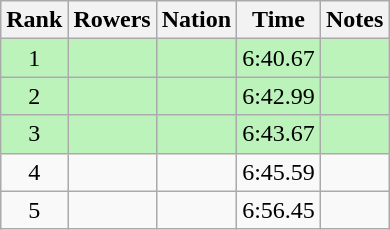<table class="wikitable sortable" style="text-align:center">
<tr>
<th>Rank</th>
<th>Rowers</th>
<th>Nation</th>
<th>Time</th>
<th>Notes</th>
</tr>
<tr bgcolor=bbf3bb>
<td>1</td>
<td align=left data-sort-value="Sætersdal, Per"></td>
<td align=left></td>
<td>6:40.67</td>
<td></td>
</tr>
<tr bgcolor=bbf3bb>
<td>2</td>
<td align=left data-sort-value="Karppinen, Reima"></td>
<td align=left></td>
<td>6:42.99</td>
<td></td>
</tr>
<tr bgcolor=bbf3bb>
<td>3</td>
<td align=left data-sort-value="Bermúdez, José Manuel"></td>
<td align=left></td>
<td>6:43.67</td>
<td></td>
</tr>
<tr>
<td>4</td>
<td align=left data-sort-value="García, Luis Miguel"></td>
<td align=left></td>
<td>6:45.59</td>
<td></td>
</tr>
<tr>
<td>5</td>
<td align=left data-sort-value="Florio, Glenn"></td>
<td align=left></td>
<td>6:56.45</td>
<td></td>
</tr>
</table>
